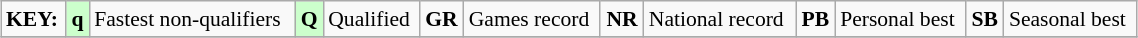<table class="wikitable" style="margin:0.5em auto; font-size:90%;position:relative;" width=60%>
<tr>
<td><strong>KEY:</strong></td>
<td bgcolor=ccffcc align=center><strong>q</strong></td>
<td>Fastest non-qualifiers</td>
<td bgcolor=ccffcc align=center><strong>Q</strong></td>
<td>Qualified</td>
<td align=center><strong>GR</strong></td>
<td>Games record</td>
<td align=center><strong>NR</strong></td>
<td>National record</td>
<td align=center><strong>PB</strong></td>
<td>Personal best</td>
<td align=center><strong>SB</strong></td>
<td>Seasonal best</td>
</tr>
<tr>
</tr>
</table>
